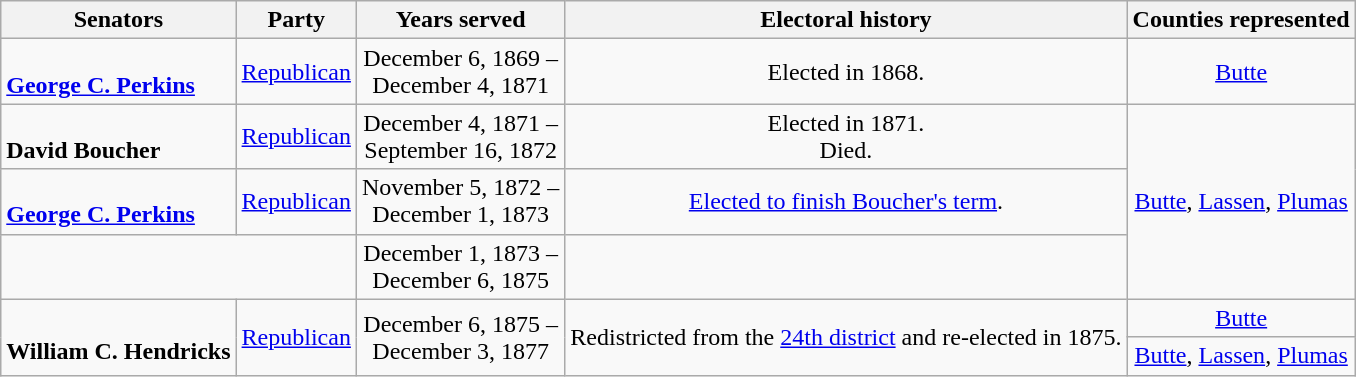<table class=wikitable style="text-align:center">
<tr>
<th>Senators</th>
<th>Party</th>
<th>Years served</th>
<th>Electoral history</th>
<th>Counties represented</th>
</tr>
<tr>
<td align=left><br><strong><a href='#'>George C. Perkins</a></strong><br></td>
<td><a href='#'>Republican</a></td>
<td>December 6, 1869 – <br> December 4, 1871</td>
<td>Elected in 1868. <br> </td>
<td><a href='#'>Butte</a></td>
</tr>
<tr>
<td align=left><br><strong>David Boucher</strong><br></td>
<td><a href='#'>Republican</a></td>
<td>December 4, 1871 – <br> September 16, 1872</td>
<td>Elected in 1871. <br> Died.</td>
<td rowspan="3"><a href='#'>Butte</a>, <a href='#'>Lassen</a>, <a href='#'>Plumas</a></td>
</tr>
<tr>
<td align=left><br><strong><a href='#'>George C. Perkins</a></strong><br></td>
<td><a href='#'>Republican</a></td>
<td>November 5, 1872 – <br> December 1, 1873</td>
<td><a href='#'>Elected to finish Boucher's term</a>. <br> </td>
</tr>
<tr>
<td colspan="2"></td>
<td>December 1, 1873 – <br> December 6, 1875</td>
<td></td>
</tr>
<tr>
<td rowspan=2 align=left><br><strong>William C. Hendricks</strong><br></td>
<td rowspan=2 ><a href='#'>Republican</a></td>
<td rowspan=2>December 6, 1875 – <br> December 3, 1877</td>
<td rowspan=2>Redistricted from the <a href='#'>24th district</a> and re-elected in 1875. <br> </td>
<td><a href='#'>Butte</a></td>
</tr>
<tr>
<td><a href='#'>Butte</a>, <a href='#'>Lassen</a>, <a href='#'>Plumas</a></td>
</tr>
</table>
